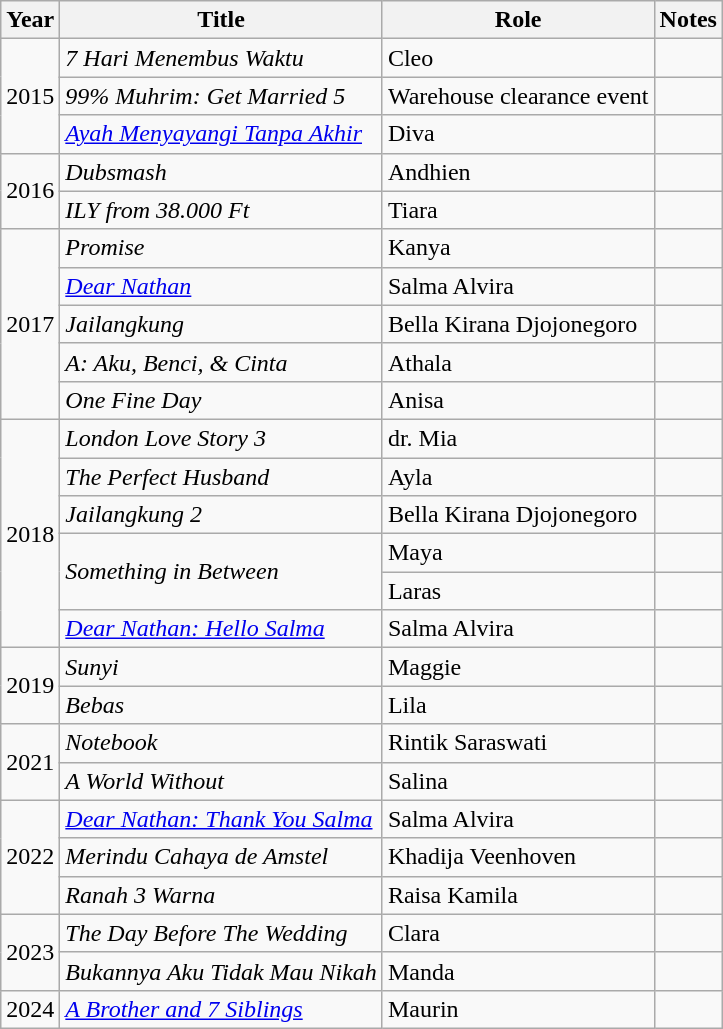<table class="wikitable sortable">
<tr>
<th>Year</th>
<th>Title</th>
<th>Role</th>
<th>Notes</th>
</tr>
<tr>
<td rowspan="3">2015</td>
<td><em>7 Hari Menembus Waktu</em></td>
<td>Cleo</td>
<td></td>
</tr>
<tr>
<td><em>99% Muhrim: Get Married 5</em></td>
<td>Warehouse clearance event</td>
<td></td>
</tr>
<tr>
<td><em><a href='#'>Ayah Menyayangi Tanpa Akhir</a></em></td>
<td>Diva</td>
<td></td>
</tr>
<tr>
<td rowspan="2">2016</td>
<td><em>Dubsmash</em></td>
<td>Andhien</td>
<td></td>
</tr>
<tr>
<td><em>ILY from 38.000 Ft</em></td>
<td>Tiara</td>
<td></td>
</tr>
<tr>
<td rowspan="5">2017</td>
<td><em>Promise</em></td>
<td>Kanya</td>
<td></td>
</tr>
<tr>
<td><em><a href='#'>Dear Nathan</a></em></td>
<td>Salma Alvira</td>
<td></td>
</tr>
<tr>
<td><em>Jailangkung</em></td>
<td>Bella Kirana Djojonegoro</td>
<td></td>
</tr>
<tr>
<td><em>A: Aku, Benci, & Cinta</em></td>
<td>Athala</td>
<td></td>
</tr>
<tr>
<td><em>One Fine Day</em></td>
<td>Anisa</td>
<td></td>
</tr>
<tr>
<td rowspan="6">2018</td>
<td><em>London Love Story 3</em></td>
<td>dr. Mia</td>
<td></td>
</tr>
<tr>
<td><em>The Perfect Husband</em></td>
<td>Ayla</td>
<td></td>
</tr>
<tr>
<td><em>Jailangkung 2</em></td>
<td>Bella Kirana Djojonegoro</td>
<td></td>
</tr>
<tr>
<td rowspan="2"><em>Something in Between</em></td>
<td>Maya</td>
<td></td>
</tr>
<tr>
<td>Laras</td>
<td></td>
</tr>
<tr>
<td><em><a href='#'>Dear Nathan: Hello Salma</a></em></td>
<td>Salma Alvira</td>
<td></td>
</tr>
<tr>
<td rowspan="2">2019</td>
<td><em>Sunyi</em></td>
<td>Maggie</td>
<td></td>
</tr>
<tr>
<td><em>Bebas</em></td>
<td>Lila</td>
<td></td>
</tr>
<tr>
<td rowspan="2">2021</td>
<td><em>Notebook</em></td>
<td>Rintik Saraswati</td>
<td></td>
</tr>
<tr>
<td><em>A World Without</em></td>
<td>Salina</td>
<td></td>
</tr>
<tr>
<td rowspan="3">2022</td>
<td><em><a href='#'>Dear Nathan: Thank You Salma</a></em></td>
<td>Salma Alvira</td>
<td></td>
</tr>
<tr>
<td><em>Merindu Cahaya de Amstel</em></td>
<td>Khadija Veenhoven</td>
<td></td>
</tr>
<tr>
<td><em>Ranah 3 Warna</em></td>
<td>Raisa Kamila</td>
<td></td>
</tr>
<tr>
<td rowspan="2">2023</td>
<td><em>The Day Before The Wedding</em></td>
<td>Clara</td>
<td></td>
</tr>
<tr>
<td><em>Bukannya Aku Tidak Mau Nikah</em></td>
<td>Manda</td>
<td></td>
</tr>
<tr>
<td>2024</td>
<td><em><a href='#'>A Brother and 7 Siblings</a></em></td>
<td>Maurin</td>
<td></td>
</tr>
</table>
